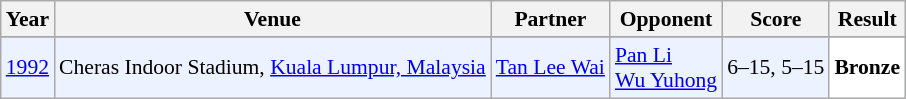<table class="sortable wikitable" style="font-size: 90%;">
<tr>
<th>Year</th>
<th>Venue</th>
<th>Partner</th>
<th>Opponent</th>
<th>Score</th>
<th>Result</th>
</tr>
<tr>
</tr>
<tr style="background:#ECF2FF">
<td align="center"><a href='#'>1992</a></td>
<td align="left">Cheras Indoor Stadium, <a href='#'>Kuala Lumpur, Malaysia</a></td>
<td align="left"> <a href='#'>Tan Lee Wai</a></td>
<td align="left"> <a href='#'>Pan Li</a> <br>  <a href='#'>Wu Yuhong</a></td>
<td align="left">6–15, 5–15</td>
<td style="text-align:left; background:white"> <strong>Bronze</strong></td>
</tr>
</table>
